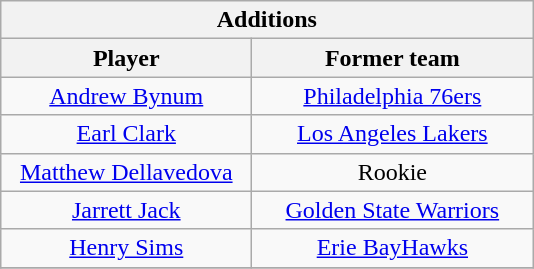<table class="wikitable" style="text-align:center">
<tr>
<th colspan=2>Additions</th>
</tr>
<tr>
<th style="width:160px">Player</th>
<th style="width:180px">Former team</th>
</tr>
<tr>
<td><a href='#'>Andrew Bynum</a></td>
<td><a href='#'>Philadelphia 76ers</a></td>
</tr>
<tr>
<td><a href='#'>Earl Clark</a></td>
<td><a href='#'>Los Angeles Lakers</a></td>
</tr>
<tr>
<td><a href='#'>Matthew Dellavedova</a></td>
<td>Rookie</td>
</tr>
<tr>
<td><a href='#'>Jarrett Jack</a></td>
<td><a href='#'>Golden State Warriors</a></td>
</tr>
<tr>
<td><a href='#'>Henry Sims</a></td>
<td><a href='#'>Erie BayHawks</a></td>
</tr>
<tr>
</tr>
</table>
